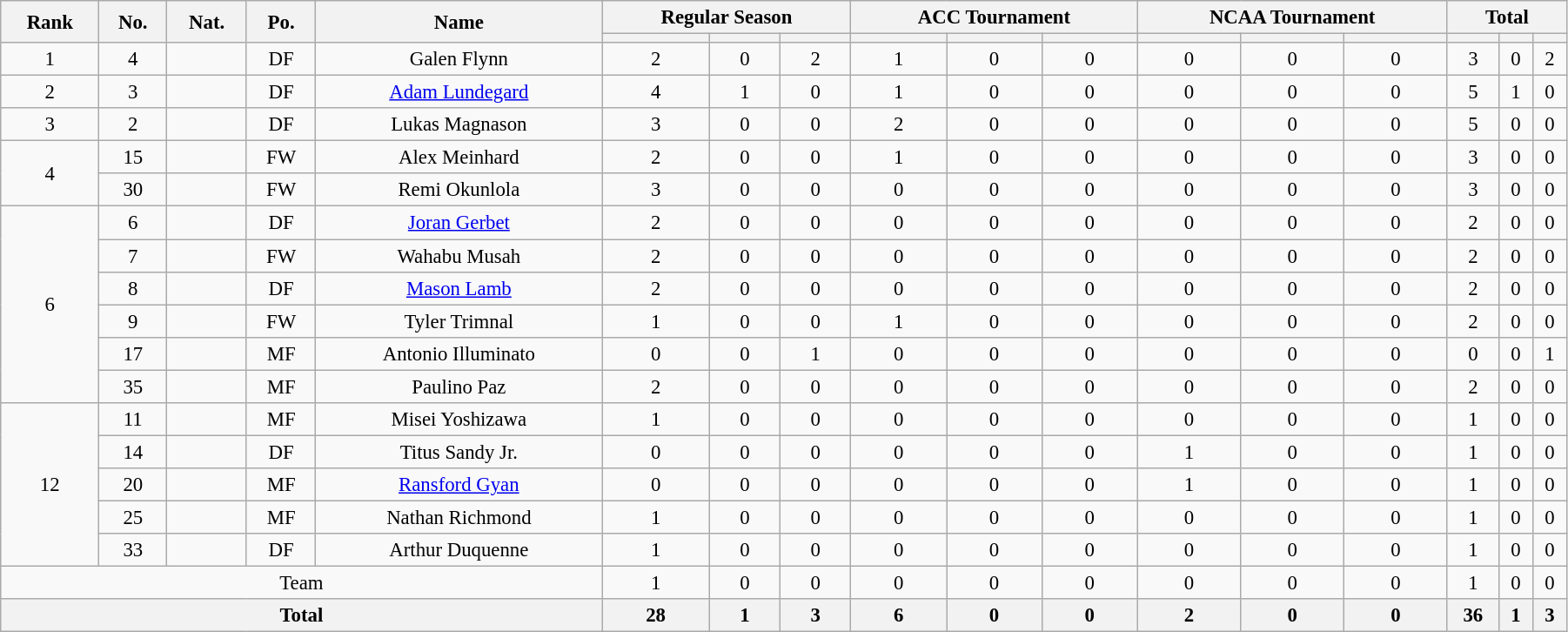<table class="wikitable" style="text-align:center; font-size:95%; width:95%;">
<tr>
<th rowspan=2>Rank</th>
<th rowspan=2>No.</th>
<th rowspan=2>Nat.</th>
<th rowspan=2>Po.</th>
<th rowspan=2>Name</th>
<th colspan=3>Regular Season</th>
<th colspan=3>ACC Tournament</th>
<th colspan=3>NCAA Tournament</th>
<th colspan=3>Total</th>
</tr>
<tr>
<th></th>
<th></th>
<th></th>
<th></th>
<th></th>
<th></th>
<th></th>
<th></th>
<th></th>
<th></th>
<th></th>
<th></th>
</tr>
<tr>
<td>1</td>
<td>4</td>
<td></td>
<td>DF</td>
<td>Galen Flynn</td>
<td>2</td>
<td>0</td>
<td>2</td>
<td>1</td>
<td>0</td>
<td>0</td>
<td>0</td>
<td>0</td>
<td>0</td>
<td>3</td>
<td>0</td>
<td>2</td>
</tr>
<tr>
<td>2</td>
<td>3</td>
<td></td>
<td>DF</td>
<td><a href='#'>Adam Lundegard</a></td>
<td>4</td>
<td>1</td>
<td>0</td>
<td>1</td>
<td>0</td>
<td>0</td>
<td>0</td>
<td>0</td>
<td>0</td>
<td>5</td>
<td>1</td>
<td>0</td>
</tr>
<tr>
<td>3</td>
<td>2</td>
<td></td>
<td>DF</td>
<td>Lukas Magnason</td>
<td>3</td>
<td>0</td>
<td>0</td>
<td>2</td>
<td>0</td>
<td>0</td>
<td>0</td>
<td>0</td>
<td>0</td>
<td>5</td>
<td>0</td>
<td>0</td>
</tr>
<tr>
<td rowspan=2>4</td>
<td>15</td>
<td></td>
<td>FW</td>
<td>Alex Meinhard</td>
<td>2</td>
<td>0</td>
<td>0</td>
<td>1</td>
<td>0</td>
<td>0</td>
<td>0</td>
<td>0</td>
<td>0</td>
<td>3</td>
<td>0</td>
<td>0</td>
</tr>
<tr>
<td>30</td>
<td></td>
<td>FW</td>
<td>Remi Okunlola</td>
<td>3</td>
<td>0</td>
<td>0</td>
<td>0</td>
<td>0</td>
<td>0</td>
<td>0</td>
<td>0</td>
<td>0</td>
<td>3</td>
<td>0</td>
<td>0</td>
</tr>
<tr>
<td rowspan=6>6</td>
<td>6</td>
<td></td>
<td>DF</td>
<td><a href='#'>Joran Gerbet</a></td>
<td>2</td>
<td>0</td>
<td>0</td>
<td>0</td>
<td>0</td>
<td>0</td>
<td>0</td>
<td>0</td>
<td>0</td>
<td>2</td>
<td>0</td>
<td>0</td>
</tr>
<tr>
<td>7</td>
<td></td>
<td>FW</td>
<td>Wahabu Musah</td>
<td>2</td>
<td>0</td>
<td>0</td>
<td>0</td>
<td>0</td>
<td>0</td>
<td>0</td>
<td>0</td>
<td>0</td>
<td>2</td>
<td>0</td>
<td>0</td>
</tr>
<tr>
<td>8</td>
<td></td>
<td>DF</td>
<td><a href='#'>Mason Lamb</a></td>
<td>2</td>
<td>0</td>
<td>0</td>
<td>0</td>
<td>0</td>
<td>0</td>
<td>0</td>
<td>0</td>
<td>0</td>
<td>2</td>
<td>0</td>
<td>0</td>
</tr>
<tr>
<td>9</td>
<td></td>
<td>FW</td>
<td>Tyler Trimnal</td>
<td>1</td>
<td>0</td>
<td>0</td>
<td>1</td>
<td>0</td>
<td>0</td>
<td>0</td>
<td>0</td>
<td>0</td>
<td>2</td>
<td>0</td>
<td>0</td>
</tr>
<tr>
<td>17</td>
<td></td>
<td>MF</td>
<td>Antonio Illuminato</td>
<td>0</td>
<td>0</td>
<td>1</td>
<td>0</td>
<td>0</td>
<td>0</td>
<td>0</td>
<td>0</td>
<td>0</td>
<td>0</td>
<td>0</td>
<td>1</td>
</tr>
<tr>
<td>35</td>
<td></td>
<td>MF</td>
<td>Paulino Paz</td>
<td>2</td>
<td>0</td>
<td>0</td>
<td>0</td>
<td>0</td>
<td>0</td>
<td>0</td>
<td>0</td>
<td>0</td>
<td>2</td>
<td>0</td>
<td>0</td>
</tr>
<tr>
<td rowspan=5>12</td>
<td>11</td>
<td></td>
<td>MF</td>
<td>Misei Yoshizawa</td>
<td>1</td>
<td>0</td>
<td>0</td>
<td>0</td>
<td>0</td>
<td>0</td>
<td>0</td>
<td>0</td>
<td>0</td>
<td>1</td>
<td>0</td>
<td>0</td>
</tr>
<tr>
<td>14</td>
<td></td>
<td>DF</td>
<td>Titus Sandy Jr.</td>
<td>0</td>
<td>0</td>
<td>0</td>
<td>0</td>
<td>0</td>
<td>0</td>
<td>1</td>
<td>0</td>
<td>0</td>
<td>1</td>
<td>0</td>
<td>0</td>
</tr>
<tr>
<td>20</td>
<td></td>
<td>MF</td>
<td><a href='#'>Ransford Gyan</a></td>
<td>0</td>
<td>0</td>
<td>0</td>
<td>0</td>
<td>0</td>
<td>0</td>
<td>1</td>
<td>0</td>
<td>0</td>
<td>1</td>
<td>0</td>
<td>0</td>
</tr>
<tr>
<td>25</td>
<td></td>
<td>MF</td>
<td>Nathan Richmond</td>
<td>1</td>
<td>0</td>
<td>0</td>
<td>0</td>
<td>0</td>
<td>0</td>
<td>0</td>
<td>0</td>
<td>0</td>
<td>1</td>
<td>0</td>
<td>0</td>
</tr>
<tr>
<td>33</td>
<td></td>
<td>DF</td>
<td>Arthur Duquenne</td>
<td>1</td>
<td>0</td>
<td>0</td>
<td>0</td>
<td>0</td>
<td>0</td>
<td>0</td>
<td>0</td>
<td>0</td>
<td>1</td>
<td>0</td>
<td>0</td>
</tr>
<tr>
<td colspan=5>Team</td>
<td>1</td>
<td>0</td>
<td>0</td>
<td>0</td>
<td>0</td>
<td>0</td>
<td>0</td>
<td>0</td>
<td>0</td>
<td>1</td>
<td>0</td>
<td>0</td>
</tr>
<tr>
<th colspan=5>Total</th>
<th>28</th>
<th>1</th>
<th>3</th>
<th>6</th>
<th>0</th>
<th>0</th>
<th>2</th>
<th>0</th>
<th>0</th>
<th>36</th>
<th>1</th>
<th>3</th>
</tr>
</table>
